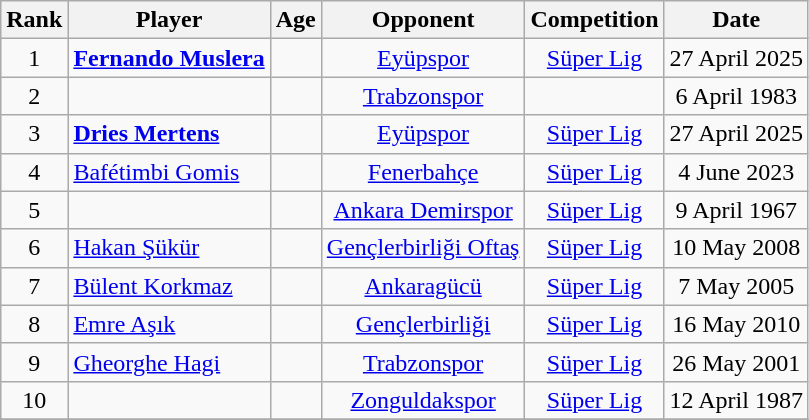<table class="wikitable" style="text-align:center;margin-left:1em;float:left">
<tr>
<th>Rank</th>
<th>Player</th>
<th>Age</th>
<th>Opponent</th>
<th>Competition</th>
<th>Date</th>
</tr>
<tr>
<td>1</td>
<td style="text-align:left;"> <strong><a href='#'>Fernando Muslera</a></strong></td>
<td></td>
<td><a href='#'>Eyüpspor</a></td>
<td><a href='#'>Süper Lig</a></td>
<td>27 April 2025</td>
</tr>
<tr>
<td>2</td>
<td style="text-align:left;"> </td>
<td></td>
<td><a href='#'>Trabzonspor</a></td>
<td></td>
<td>6 April 1983</td>
</tr>
<tr>
<td>3</td>
<td style="text-align:left;"> <strong><a href='#'>Dries Mertens</a></strong></td>
<td></td>
<td><a href='#'>Eyüpspor</a></td>
<td><a href='#'>Süper Lig</a></td>
<td>27 April 2025</td>
</tr>
<tr>
<td>4</td>
<td style="text-align:left;"> <a href='#'>Bafétimbi Gomis</a></td>
<td></td>
<td><a href='#'>Fenerbahçe</a></td>
<td><a href='#'>Süper Lig</a></td>
<td>4 June 2023</td>
</tr>
<tr>
<td>5</td>
<td style="text-align:left;"> </td>
<td></td>
<td><a href='#'>Ankara Demirspor</a></td>
<td><a href='#'>Süper Lig</a></td>
<td>9 April 1967</td>
</tr>
<tr>
<td>6</td>
<td style="text-align:left;"> <a href='#'>Hakan Şükür</a></td>
<td></td>
<td><a href='#'>Gençlerbirliği Oftaş</a></td>
<td><a href='#'>Süper Lig</a></td>
<td>10 May 2008</td>
</tr>
<tr>
<td>7</td>
<td style="text-align:left;"> <a href='#'>Bülent Korkmaz</a></td>
<td></td>
<td><a href='#'>Ankaragücü</a></td>
<td><a href='#'>Süper Lig</a></td>
<td>7 May 2005</td>
</tr>
<tr>
<td>8</td>
<td style="text-align:left;"> <a href='#'>Emre Aşık</a></td>
<td></td>
<td><a href='#'>Gençlerbirliği</a></td>
<td><a href='#'>Süper Lig</a></td>
<td>16 May 2010</td>
</tr>
<tr>
<td>9</td>
<td style="text-align:left;"> <a href='#'>Gheorghe Hagi</a></td>
<td></td>
<td><a href='#'>Trabzonspor</a></td>
<td><a href='#'>Süper Lig</a></td>
<td>26 May 2001</td>
</tr>
<tr>
<td>10</td>
<td style="text-align:left;"> </td>
<td></td>
<td><a href='#'>Zonguldakspor</a></td>
<td><a href='#'>Süper Lig</a></td>
<td>12 April 1987</td>
</tr>
<tr>
</tr>
</table>
